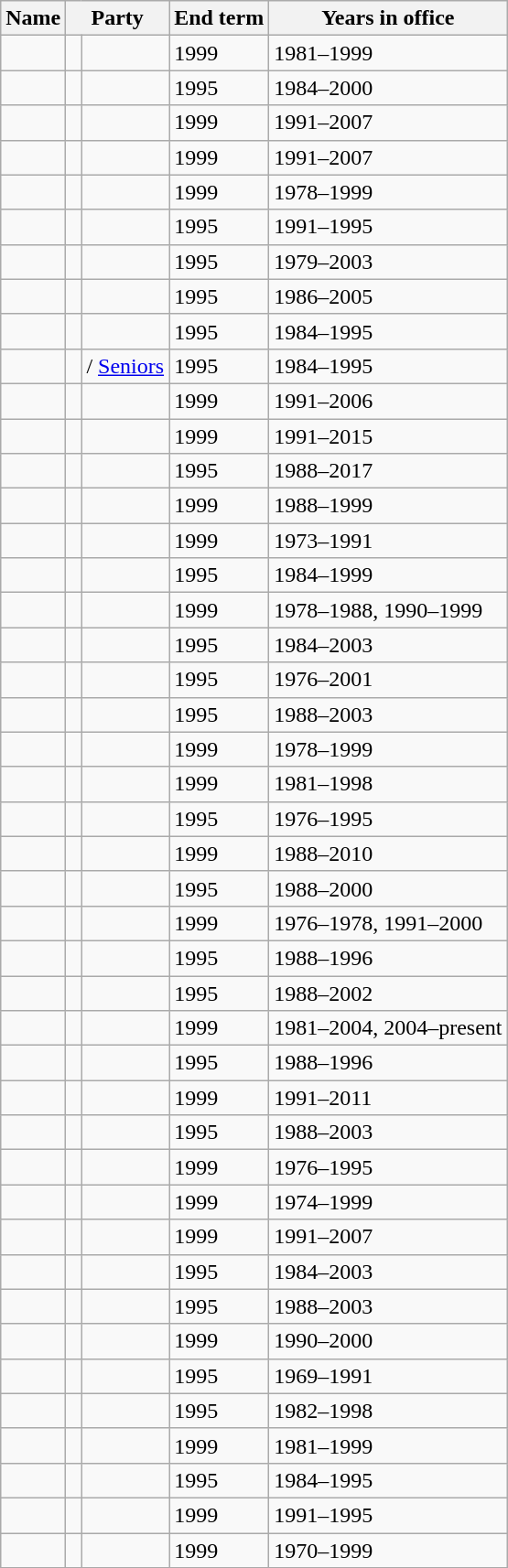<table class="wikitable sortable">
<tr>
<th>Name</th>
<th colspan=2>Party</th>
<th>End term</th>
<th>Years in office</th>
</tr>
<tr>
<td></td>
<td> </td>
<td></td>
<td>1999</td>
<td>1981–1999</td>
</tr>
<tr>
<td></td>
<td> </td>
<td></td>
<td>1995</td>
<td>1984–2000</td>
</tr>
<tr>
<td></td>
<td> </td>
<td></td>
<td>1999</td>
<td>1991–2007</td>
</tr>
<tr>
<td></td>
<td> </td>
<td></td>
<td>1999</td>
<td>1991–2007</td>
</tr>
<tr>
<td></td>
<td> </td>
<td></td>
<td>1999</td>
<td>1978–1999</td>
</tr>
<tr>
<td></td>
<td> </td>
<td></td>
<td>1995</td>
<td>1991–1995</td>
</tr>
<tr>
<td></td>
<td> </td>
<td></td>
<td>1995</td>
<td>1979–2003</td>
</tr>
<tr>
<td></td>
<td> </td>
<td></td>
<td>1995</td>
<td>1986–2005</td>
</tr>
<tr>
<td></td>
<td> </td>
<td></td>
<td>1995</td>
<td>1984–1995</td>
</tr>
<tr>
<td></td>
<td> </td>
<td> / <a href='#'>Seniors</a></td>
<td>1995</td>
<td>1984–1995</td>
</tr>
<tr>
<td></td>
<td> </td>
<td></td>
<td>1999</td>
<td>1991–2006</td>
</tr>
<tr>
<td></td>
<td> </td>
<td></td>
<td>1999</td>
<td>1991–2015</td>
</tr>
<tr>
<td></td>
<td> </td>
<td></td>
<td>1995</td>
<td>1988–2017</td>
</tr>
<tr>
<td></td>
<td> </td>
<td></td>
<td>1999</td>
<td>1988–1999</td>
</tr>
<tr>
<td></td>
<td> </td>
<td></td>
<td>1999</td>
<td>1973–1991</td>
</tr>
<tr>
<td></td>
<td> </td>
<td></td>
<td>1995</td>
<td>1984–1999</td>
</tr>
<tr>
<td></td>
<td> </td>
<td></td>
<td>1999</td>
<td>1978–1988, 1990–1999</td>
</tr>
<tr>
<td></td>
<td> </td>
<td></td>
<td>1995</td>
<td>1984–2003</td>
</tr>
<tr>
<td></td>
<td> </td>
<td></td>
<td>1995</td>
<td>1976–2001</td>
</tr>
<tr>
<td></td>
<td> </td>
<td></td>
<td>1995</td>
<td>1988–2003</td>
</tr>
<tr>
<td></td>
<td> </td>
<td></td>
<td>1999</td>
<td>1978–1999</td>
</tr>
<tr>
<td></td>
<td> </td>
<td></td>
<td>1999</td>
<td>1981–1998</td>
</tr>
<tr>
<td></td>
<td> </td>
<td></td>
<td>1995</td>
<td>1976–1995</td>
</tr>
<tr>
<td></td>
<td> </td>
<td></td>
<td>1999</td>
<td>1988–2010</td>
</tr>
<tr>
<td></td>
<td> </td>
<td></td>
<td>1995</td>
<td>1988–2000</td>
</tr>
<tr>
<td></td>
<td> </td>
<td></td>
<td>1999</td>
<td>1976–1978, 1991–2000</td>
</tr>
<tr>
<td></td>
<td> </td>
<td></td>
<td>1995</td>
<td>1988–1996</td>
</tr>
<tr>
<td></td>
<td> </td>
<td></td>
<td>1995</td>
<td>1988–2002</td>
</tr>
<tr>
<td></td>
<td> </td>
<td></td>
<td>1999</td>
<td>1981–2004, 2004–present</td>
</tr>
<tr>
<td></td>
<td> </td>
<td></td>
<td>1995</td>
<td>1988–1996</td>
</tr>
<tr>
<td></td>
<td> </td>
<td></td>
<td>1999</td>
<td>1991–2011</td>
</tr>
<tr>
<td></td>
<td> </td>
<td></td>
<td>1995</td>
<td>1988–2003</td>
</tr>
<tr>
<td></td>
<td> </td>
<td></td>
<td>1999</td>
<td>1976–1995</td>
</tr>
<tr>
<td></td>
<td> </td>
<td></td>
<td>1999</td>
<td>1974–1999</td>
</tr>
<tr>
<td></td>
<td> </td>
<td></td>
<td>1999</td>
<td>1991–2007</td>
</tr>
<tr>
<td></td>
<td> </td>
<td></td>
<td>1995</td>
<td>1984–2003</td>
</tr>
<tr>
<td></td>
<td> </td>
<td></td>
<td>1995</td>
<td>1988–2003</td>
</tr>
<tr>
<td></td>
<td> </td>
<td></td>
<td>1999</td>
<td>1990–2000</td>
</tr>
<tr>
<td></td>
<td> </td>
<td></td>
<td>1995</td>
<td>1969–1991</td>
</tr>
<tr>
<td></td>
<td> </td>
<td></td>
<td>1995</td>
<td>1982–1998</td>
</tr>
<tr>
<td></td>
<td> </td>
<td></td>
<td>1999</td>
<td>1981–1999</td>
</tr>
<tr>
<td></td>
<td> </td>
<td></td>
<td>1995</td>
<td>1984–1995</td>
</tr>
<tr>
<td></td>
<td> </td>
<td></td>
<td>1999</td>
<td>1991–1995</td>
</tr>
<tr>
<td></td>
<td> </td>
<td></td>
<td>1999</td>
<td>1970–1999</td>
</tr>
</table>
